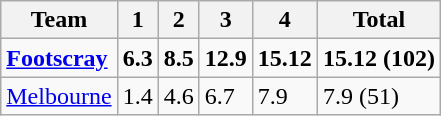<table class="wikitable">
<tr>
<th>Team</th>
<th>1</th>
<th>2</th>
<th>3</th>
<th>4</th>
<th>Total</th>
</tr>
<tr>
<td><strong><a href='#'>Footscray</a></strong></td>
<td><strong>6.3</strong></td>
<td><strong>8.5</strong></td>
<td><strong>12.9</strong></td>
<td><strong>15.12</strong></td>
<td><strong>15.12 (102)</strong></td>
</tr>
<tr>
<td><a href='#'>Melbourne</a></td>
<td>1.4</td>
<td>4.6</td>
<td>6.7</td>
<td>7.9</td>
<td>7.9 (51)</td>
</tr>
</table>
